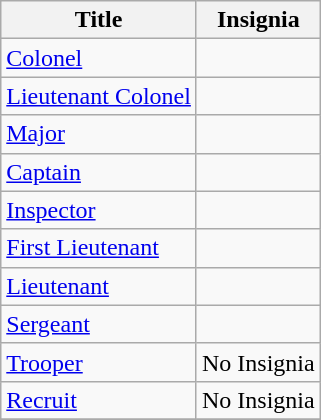<table class="wikitable">
<tr>
<th>Title</th>
<th>Insignia</th>
</tr>
<tr>
<td><a href='#'>Colonel</a></td>
<td></td>
</tr>
<tr>
<td><a href='#'>Lieutenant Colonel</a></td>
<td></td>
</tr>
<tr>
<td><a href='#'>Major</a></td>
<td></td>
</tr>
<tr>
<td><a href='#'>Captain</a></td>
<td></td>
</tr>
<tr>
<td><a href='#'>Inspector</a></td>
<td></td>
</tr>
<tr>
<td><a href='#'>First Lieutenant</a></td>
<td></td>
</tr>
<tr>
<td><a href='#'>Lieutenant</a></td>
<td></td>
</tr>
<tr>
<td><a href='#'>Sergeant</a></td>
<td></td>
</tr>
<tr>
<td><a href='#'>Trooper</a></td>
<td>No Insignia</td>
</tr>
<tr>
<td><a href='#'>Recruit</a></td>
<td>No Insignia</td>
</tr>
<tr>
</tr>
</table>
